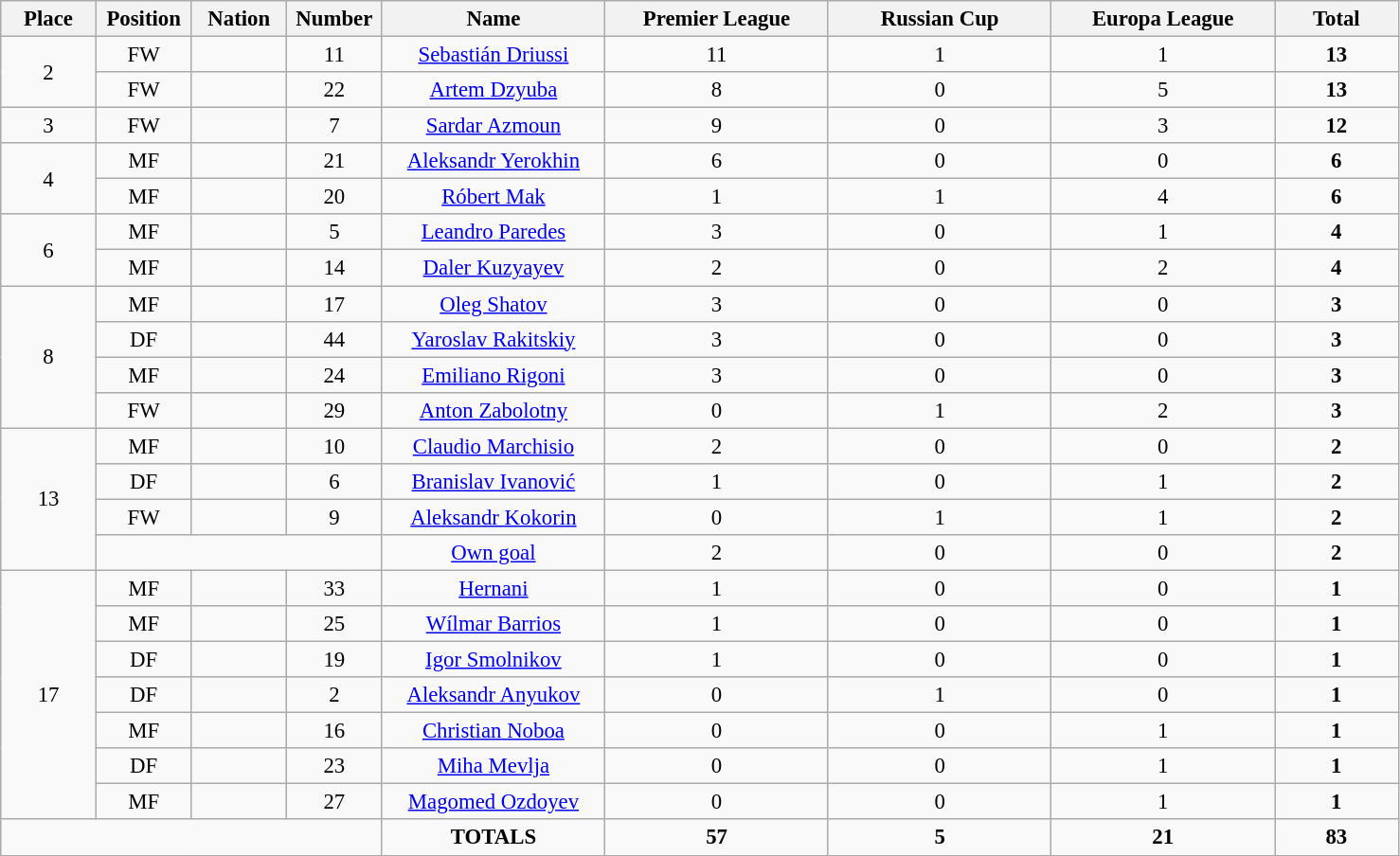<table class="wikitable" style="font-size: 95%; text-align: center;">
<tr>
<th width=60>Place</th>
<th width=60>Position</th>
<th width=60>Nation</th>
<th width=60>Number</th>
<th width=150>Name</th>
<th width=150>Premier League</th>
<th width=150>Russian Cup</th>
<th width=150>Europa League</th>
<th width=80>Total</th>
</tr>
<tr>
<td rowspan="2">2</td>
<td>FW</td>
<td></td>
<td>11</td>
<td><a href='#'>Sebastián Driussi</a></td>
<td>11</td>
<td>1</td>
<td>1</td>
<td><strong>13</strong></td>
</tr>
<tr>
<td>FW</td>
<td></td>
<td>22</td>
<td><a href='#'>Artem Dzyuba</a></td>
<td>8</td>
<td>0</td>
<td>5</td>
<td><strong>13</strong></td>
</tr>
<tr>
<td>3</td>
<td>FW</td>
<td></td>
<td>7</td>
<td><a href='#'>Sardar Azmoun</a></td>
<td>9</td>
<td>0</td>
<td>3</td>
<td><strong>12</strong></td>
</tr>
<tr>
<td rowspan="2">4</td>
<td>MF</td>
<td></td>
<td>21</td>
<td><a href='#'>Aleksandr Yerokhin</a></td>
<td>6</td>
<td>0</td>
<td>0</td>
<td><strong>6</strong></td>
</tr>
<tr>
<td>MF</td>
<td></td>
<td>20</td>
<td><a href='#'>Róbert Mak</a></td>
<td>1</td>
<td>1</td>
<td>4</td>
<td><strong>6</strong></td>
</tr>
<tr>
<td rowspan="2">6</td>
<td>MF</td>
<td></td>
<td>5</td>
<td><a href='#'>Leandro Paredes</a></td>
<td>3</td>
<td>0</td>
<td>1</td>
<td><strong>4</strong></td>
</tr>
<tr>
<td>MF</td>
<td></td>
<td>14</td>
<td><a href='#'>Daler Kuzyayev</a></td>
<td>2</td>
<td>0</td>
<td>2</td>
<td><strong>4</strong></td>
</tr>
<tr>
<td rowspan="4">8</td>
<td>MF</td>
<td></td>
<td>17</td>
<td><a href='#'>Oleg Shatov</a></td>
<td>3</td>
<td>0</td>
<td>0</td>
<td><strong>3</strong></td>
</tr>
<tr>
<td>DF</td>
<td></td>
<td>44</td>
<td><a href='#'>Yaroslav Rakitskiy</a></td>
<td>3</td>
<td>0</td>
<td>0</td>
<td><strong>3</strong></td>
</tr>
<tr>
<td>MF</td>
<td></td>
<td>24</td>
<td><a href='#'>Emiliano Rigoni</a></td>
<td>3</td>
<td>0</td>
<td>0</td>
<td><strong>3</strong></td>
</tr>
<tr>
<td>FW</td>
<td></td>
<td>29</td>
<td><a href='#'>Anton Zabolotny</a></td>
<td>0</td>
<td>1</td>
<td>2</td>
<td><strong>3</strong></td>
</tr>
<tr>
<td rowspan="4">13</td>
<td>MF</td>
<td></td>
<td>10</td>
<td><a href='#'>Claudio Marchisio</a></td>
<td>2</td>
<td>0</td>
<td>0</td>
<td><strong>2</strong></td>
</tr>
<tr>
<td>DF</td>
<td></td>
<td>6</td>
<td><a href='#'>Branislav Ivanović</a></td>
<td>1</td>
<td>0</td>
<td>1</td>
<td><strong>2</strong></td>
</tr>
<tr>
<td>FW</td>
<td></td>
<td>9</td>
<td><a href='#'>Aleksandr Kokorin</a></td>
<td>0</td>
<td>1</td>
<td>1</td>
<td><strong>2</strong></td>
</tr>
<tr>
<td colspan="3"></td>
<td><a href='#'>Own goal</a></td>
<td>2</td>
<td>0</td>
<td>0</td>
<td><strong>2</strong></td>
</tr>
<tr>
<td rowspan="7">17</td>
<td>MF</td>
<td></td>
<td>33</td>
<td><a href='#'>Hernani</a></td>
<td>1</td>
<td>0</td>
<td>0</td>
<td><strong>1</strong></td>
</tr>
<tr>
<td>MF</td>
<td></td>
<td>25</td>
<td><a href='#'>Wílmar Barrios</a></td>
<td>1</td>
<td>0</td>
<td>0</td>
<td><strong>1</strong></td>
</tr>
<tr>
<td>DF</td>
<td></td>
<td>19</td>
<td><a href='#'>Igor Smolnikov</a></td>
<td>1</td>
<td>0</td>
<td>0</td>
<td><strong>1</strong></td>
</tr>
<tr>
<td>DF</td>
<td></td>
<td>2</td>
<td><a href='#'>Aleksandr Anyukov</a></td>
<td>0</td>
<td>1</td>
<td>0</td>
<td><strong>1</strong></td>
</tr>
<tr>
<td>MF</td>
<td></td>
<td>16</td>
<td><a href='#'>Christian Noboa</a></td>
<td>0</td>
<td>0</td>
<td>1</td>
<td><strong>1</strong></td>
</tr>
<tr>
<td>DF</td>
<td></td>
<td>23</td>
<td><a href='#'>Miha Mevlja</a></td>
<td>0</td>
<td>0</td>
<td>1</td>
<td><strong>1</strong></td>
</tr>
<tr>
<td>MF</td>
<td></td>
<td>27</td>
<td><a href='#'>Magomed Ozdoyev</a></td>
<td>0</td>
<td>0</td>
<td>1</td>
<td><strong>1</strong></td>
</tr>
<tr>
<td colspan="4"></td>
<td><strong>TOTALS</strong></td>
<td><strong>57</strong></td>
<td><strong>5</strong></td>
<td><strong>21</strong></td>
<td><strong>83</strong></td>
</tr>
</table>
